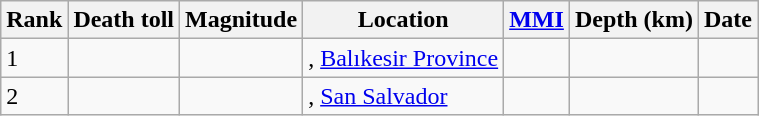<table class="sortable wikitable" style="font-size:100%;">
<tr>
<th>Rank</th>
<th>Death toll</th>
<th>Magnitude</th>
<th>Location</th>
<th><a href='#'>MMI</a></th>
<th>Depth (km)</th>
<th>Date</th>
</tr>
<tr>
<td>1</td>
<td></td>
<td></td>
<td>, <a href='#'>Balıkesir Province</a></td>
<td></td>
<td></td>
<td></td>
</tr>
<tr>
<td>2</td>
<td></td>
<td></td>
<td>, <a href='#'>San Salvador</a></td>
<td></td>
<td></td>
<td></td>
</tr>
</table>
